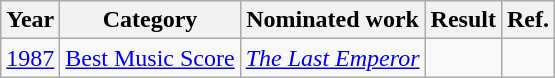<table class="wikitable">
<tr>
<th>Year</th>
<th>Category</th>
<th>Nominated work</th>
<th>Result</th>
<th>Ref.</th>
</tr>
<tr>
<td><a href='#'>1987</a></td>
<td><a href='#'>Best Music Score</a></td>
<td><em><a href='#'>The Last Emperor</a></em></td>
<td></td>
<td align="center"></td>
</tr>
</table>
